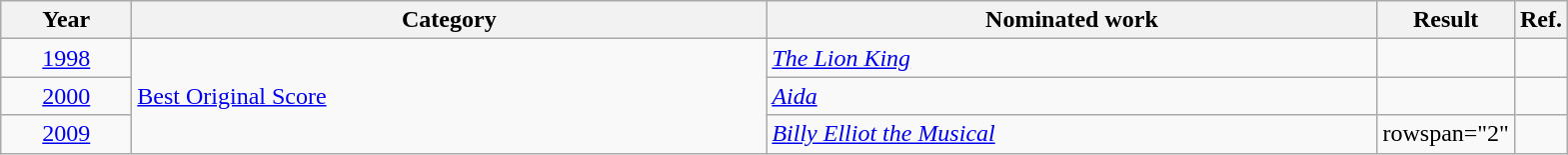<table class=wikitable>
<tr>
<th scope="col" style="width:5em;">Year</th>
<th scope="col" style="width:26em;">Category</th>
<th scope="col" style="width:25em;">Nominated work</th>
<th scope="col" style="width:5em;">Result</th>
<th>Ref.</th>
</tr>
<tr>
<td style="text-align:center;"><a href='#'>1998</a></td>
<td rowspan="3"><a href='#'>Best Original Score</a></td>
<td><em><a href='#'>The Lion King</a></em></td>
<td></td>
<td></td>
</tr>
<tr>
<td style="text-align:center;"><a href='#'>2000</a></td>
<td><em><a href='#'>Aida</a></em></td>
<td></td>
<td></td>
</tr>
<tr>
<td style="text-align:center;"><a href='#'>2009</a></td>
<td><em><a href='#'>Billy Elliot the Musical</a></em></td>
<td>rowspan="2" </td>
<td></td>
</tr>
</table>
